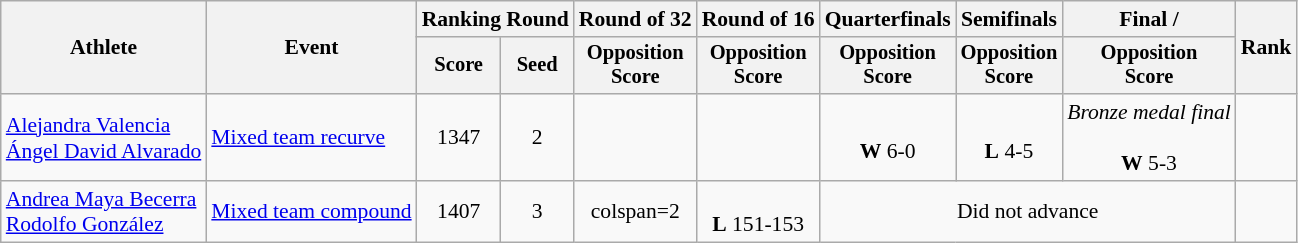<table class="wikitable" style="font-size:90%">
<tr>
<th rowspan="2">Athlete</th>
<th rowspan="2">Event</th>
<th colspan="2">Ranking Round</th>
<th>Round of 32</th>
<th>Round of 16</th>
<th>Quarterfinals</th>
<th>Semifinals</th>
<th>Final / </th>
<th rowspan="2">Rank</th>
</tr>
<tr style="font-size:95%">
<th>Score</th>
<th>Seed</th>
<th>Opposition<br>Score</th>
<th>Opposition<br>Score</th>
<th>Opposition<br>Score</th>
<th>Opposition<br>Score</th>
<th>Opposition<br>Score</th>
</tr>
<tr align=center>
<td align=left><a href='#'>Alejandra Valencia</a><br><a href='#'>Ángel David Alvarado</a></td>
<td align=left><a href='#'>Mixed team recurve</a></td>
<td>1347</td>
<td>2</td>
<td></td>
<td></td>
<td><br><strong>W</strong> 6-0</td>
<td><br><strong>L</strong> 4-5</td>
<td><em>Bronze medal final</em><br><br><strong>W</strong> 5-3</td>
<td></td>
</tr>
<tr align=center>
<td align=left><a href='#'>Andrea Maya Becerra</a><br><a href='#'>Rodolfo González</a></td>
<td align=left><a href='#'>Mixed team compound</a></td>
<td>1407</td>
<td>3</td>
<td>colspan=2 </td>
<td><br><strong>L</strong> 151-153</td>
<td colspan=3>Did not advance</td>
</tr>
</table>
